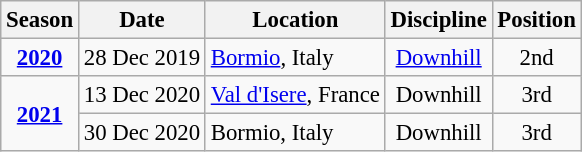<table class="wikitable" style="text-align:center; font-size:95%;">
<tr>
<th>Season</th>
<th>Date</th>
<th>Location</th>
<th>Discipline</th>
<th>Position</th>
</tr>
<tr>
<td><strong><a href='#'>2020</a></strong></td>
<td align=right>28 Dec 2019</td>
<td align=left> <a href='#'>Bormio</a>, Italy</td>
<td><a href='#'>Downhill</a></td>
<td>2nd</td>
</tr>
<tr>
<td rowspan=2><strong><a href='#'>2021</a></strong></td>
<td align=right>13 Dec 2020</td>
<td align=left> <a href='#'>Val d'Isere</a>, France</td>
<td>Downhill</td>
<td>3rd</td>
</tr>
<tr>
<td align=right>30 Dec 2020</td>
<td align=left> Bormio, Italy</td>
<td>Downhill</td>
<td>3rd</td>
</tr>
</table>
